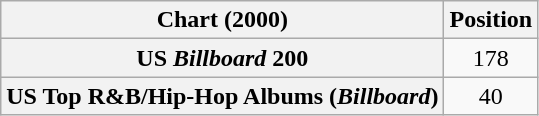<table class="wikitable sortable plainrowheaders">
<tr>
<th>Chart (2000)</th>
<th>Position</th>
</tr>
<tr>
<th scope="row">US <em>Billboard</em> 200</th>
<td align="center">178</td>
</tr>
<tr>
<th scope="row">US Top R&B/Hip-Hop Albums (<em>Billboard</em>)</th>
<td align="center">40</td>
</tr>
</table>
